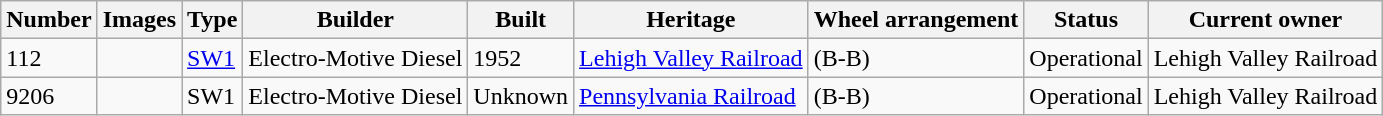<table class="wikitable">
<tr>
<th>Number</th>
<th>Images</th>
<th>Type</th>
<th>Builder</th>
<th>Built</th>
<th>Heritage</th>
<th>Wheel arrangement</th>
<th>Status</th>
<th>Current owner</th>
</tr>
<tr>
<td>112</td>
<td></td>
<td><a href='#'>SW1</a></td>
<td>Electro-Motive Diesel</td>
<td>1952</td>
<td><a href='#'>Lehigh Valley Railroad</a></td>
<td>(B-B)</td>
<td>Operational</td>
<td>Lehigh Valley Railroad</td>
</tr>
<tr>
<td>9206</td>
<td></td>
<td>SW1</td>
<td>Electro-Motive Diesel</td>
<td>Unknown</td>
<td><a href='#'>Pennsylvania Railroad</a></td>
<td>(B-B)</td>
<td>Operational</td>
<td>Lehigh Valley Railroad</td>
</tr>
</table>
